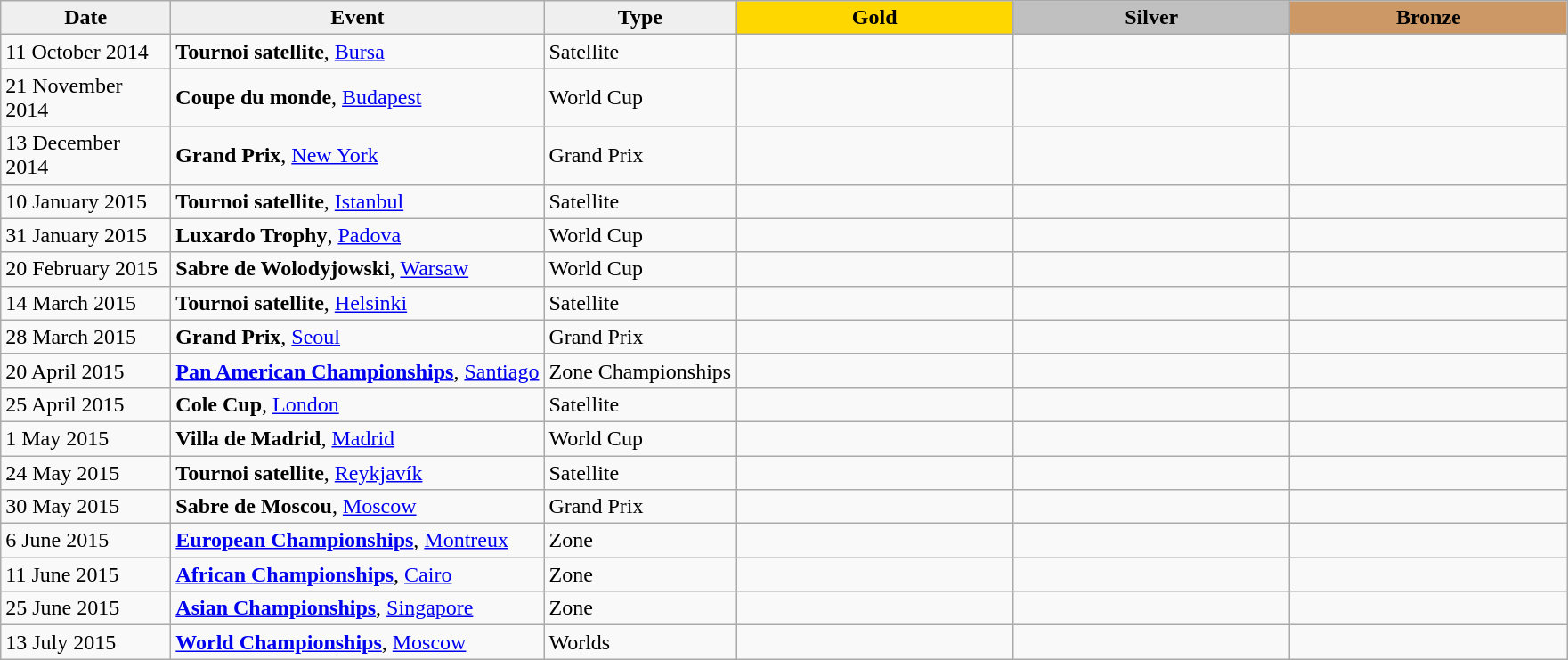<table class="wikitable plainrowheaders" border="1" style="font-size:100%">
<tr align=center>
<th scope=col style="width:120px; background: #efefef;">Date</th>
<th scope=col style="background: #efefef;">Event</th>
<th scope=col style="background: #efefef;">Type</th>
<th scope=col colspan=1 style="width:200px; background: gold;">Gold</th>
<th scope=col colspan=1 style="width:200px; background: silver;">Silver</th>
<th scope=col colspan=1 style="width:200px; background: #cc9966;">Bronze</th>
</tr>
<tr>
<td>11 October 2014</td>
<td><strong>Tournoi satellite</strong>, <a href='#'>Bursa</a></td>
<td>Satellite</td>
<td></td>
<td></td>
<td><br></td>
</tr>
<tr>
<td>21 November 2014</td>
<td><strong>Coupe du monde</strong>, <a href='#'>Budapest</a></td>
<td>World Cup</td>
<td></td>
<td></td>
<td><br></td>
</tr>
<tr>
<td>13 December 2014</td>
<td><strong>Grand Prix</strong>, <a href='#'>New York</a></td>
<td>Grand Prix</td>
<td></td>
<td></td>
<td><br></td>
</tr>
<tr>
<td>10 January 2015</td>
<td><strong>Tournoi satellite</strong>, <a href='#'>Istanbul</a></td>
<td>Satellite</td>
<td></td>
<td></td>
<td><br></td>
</tr>
<tr>
<td>31 January 2015</td>
<td><strong>Luxardo Trophy</strong>, <a href='#'>Padova</a></td>
<td>World Cup</td>
<td></td>
<td></td>
<td><br></td>
</tr>
<tr>
<td>20 February 2015</td>
<td><strong>Sabre de Wolodyjowski</strong>, <a href='#'>Warsaw</a></td>
<td>World Cup</td>
<td></td>
<td></td>
<td><br></td>
</tr>
<tr>
<td>14 March 2015</td>
<td><strong>Tournoi satellite</strong>, <a href='#'>Helsinki</a></td>
<td>Satellite</td>
<td></td>
<td></td>
<td><br></td>
</tr>
<tr>
<td>28 March 2015</td>
<td><strong>Grand Prix</strong>, <a href='#'>Seoul</a></td>
<td>Grand Prix</td>
<td></td>
<td></td>
<td><br></td>
</tr>
<tr>
<td>20 April 2015</td>
<td><strong><a href='#'>Pan American Championships</a></strong>, <a href='#'>Santiago</a></td>
<td>Zone Championships</td>
<td></td>
<td></td>
<td><br></td>
</tr>
<tr>
<td>25 April 2015</td>
<td><strong>Cole Cup</strong>, <a href='#'>London</a></td>
<td>Satellite</td>
<td></td>
<td></td>
<td><br></td>
</tr>
<tr>
<td>1 May 2015</td>
<td><strong>Villa de Madrid</strong>, <a href='#'>Madrid</a></td>
<td>World Cup</td>
<td></td>
<td></td>
<td><br></td>
</tr>
<tr>
<td>24 May 2015</td>
<td><strong>Tournoi satellite</strong>, <a href='#'>Reykjavík</a></td>
<td>Satellite</td>
<td></td>
<td></td>
<td><br></td>
</tr>
<tr>
<td>30 May 2015</td>
<td><strong>Sabre de Moscou</strong>, <a href='#'>Moscow</a></td>
<td>Grand Prix</td>
<td></td>
<td></td>
<td><br></td>
</tr>
<tr>
<td>6 June 2015</td>
<td><strong><a href='#'>European Championships</a></strong>, <a href='#'>Montreux</a></td>
<td>Zone</td>
<td></td>
<td></td>
<td><br></td>
</tr>
<tr>
<td>11 June 2015</td>
<td><strong><a href='#'>African Championships</a></strong>, <a href='#'>Cairo</a></td>
<td>Zone</td>
<td></td>
<td></td>
<td><br></td>
</tr>
<tr>
<td>25 June 2015</td>
<td><strong><a href='#'>Asian Championships</a></strong>, <a href='#'>Singapore</a></td>
<td>Zone</td>
<td></td>
<td></td>
<td><br></td>
</tr>
<tr>
<td>13 July 2015</td>
<td><strong><a href='#'>World Championships</a></strong>, <a href='#'>Moscow</a></td>
<td>Worlds</td>
<td></td>
<td></td>
<td><br></td>
</tr>
</table>
